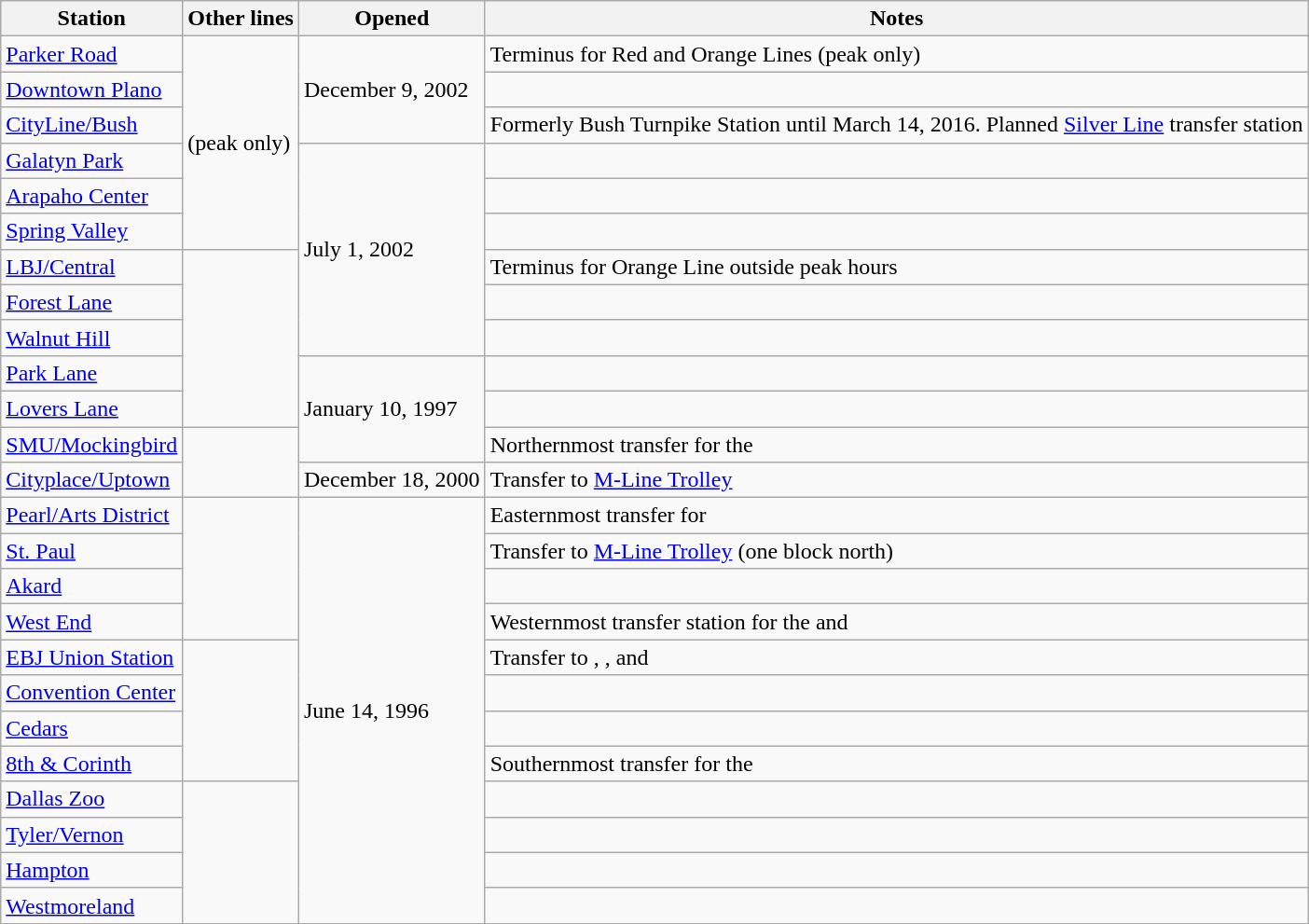<table class="wikitable">
<tr>
<th>Station</th>
<th>Other lines</th>
<th>Opened</th>
<th>Notes</th>
</tr>
<tr>
<td><a href='#'>Parker Road</a></td>
<td rowspan="6"> (peak only)</td>
<td rowspan="3">December 9, 2002</td>
<td>Terminus for Red and Orange Lines (peak only)</td>
</tr>
<tr>
<td><a href='#'>Downtown Plano</a></td>
<td></td>
</tr>
<tr>
<td><a href='#'>CityLine/Bush</a></td>
<td>Formerly Bush Turnpike Station until March 14, 2016. Planned <a href='#'>Silver Line</a> transfer station</td>
</tr>
<tr>
<td><a href='#'>Galatyn Park</a></td>
<td rowspan="6">July 1, 2002</td>
<td></td>
</tr>
<tr>
<td><a href='#'>Arapaho Center</a></td>
<td></td>
</tr>
<tr>
<td><a href='#'>Spring Valley</a></td>
<td></td>
</tr>
<tr>
<td><a href='#'>LBJ/Central</a></td>
<td rowspan="5"></td>
<td>Terminus for Orange Line outside peak hours</td>
</tr>
<tr>
<td><a href='#'>Forest Lane</a></td>
<td></td>
</tr>
<tr>
<td><a href='#'>Walnut Hill</a></td>
<td></td>
</tr>
<tr>
<td><a href='#'>Park Lane</a></td>
<td rowspan="3">January 10, 1997</td>
<td></td>
</tr>
<tr>
<td><a href='#'>Lovers Lane</a></td>
<td></td>
</tr>
<tr>
<td><a href='#'>SMU/Mockingbird</a></td>
<td rowspan="2"> </td>
<td>Northernmost transfer for the </td>
</tr>
<tr>
<td><a href='#'>Cityplace/Uptown</a></td>
<td>December 18, 2000</td>
<td>Transfer to  <a href='#'>M-Line Trolley</a></td>
</tr>
<tr>
<td><a href='#'>Pearl/Arts District</a></td>
<td rowspan="4">  </td>
<td rowspan="12">June 14, 1996</td>
<td>Easternmost transfer for </td>
</tr>
<tr>
<td><a href='#'>St. Paul</a></td>
<td>Transfer to  <a href='#'>M-Line Trolley</a> (one block north)</td>
</tr>
<tr>
<td><a href='#'>Akard</a></td>
<td></td>
</tr>
<tr>
<td><a href='#'>West End</a></td>
<td>Westernmost transfer station for the  and </td>
</tr>
<tr>
<td><a href='#'>EBJ Union Station</a></td>
<td rowspan="4"></td>
<td>Transfer to , , and </td>
</tr>
<tr>
<td><a href='#'>Convention Center</a></td>
<td></td>
</tr>
<tr>
<td><a href='#'>Cedars</a></td>
<td></td>
</tr>
<tr>
<td><a href='#'>8th & Corinth</a></td>
<td>Southernmost transfer for the </td>
</tr>
<tr>
<td><a href='#'>Dallas Zoo</a></td>
<td rowspan="4"></td>
<td></td>
</tr>
<tr>
<td><a href='#'>Tyler/Vernon</a></td>
<td></td>
</tr>
<tr>
<td><a href='#'>Hampton</a></td>
<td></td>
</tr>
<tr>
<td><a href='#'>Westmoreland</a></td>
<td></td>
</tr>
</table>
